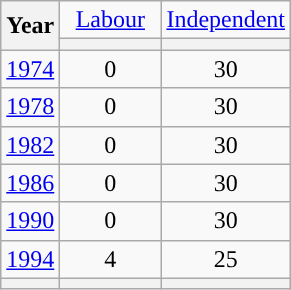<table class=wikitable style=text-align:center>
<tr>
<th rowspan=2>Year</th>
<td width="60"><a href='#'>Labour</a></td>
<td width="60"><a href='#'>Independent</a></td>
</tr>
<tr>
<th style="background-color: "></th>
<th style="background-color: "></th>
</tr>
<tr>
<td><a href='#'>1974</a></td>
<td>0</td>
<td>30</td>
</tr>
<tr>
<td><a href='#'>1978</a></td>
<td>0</td>
<td>30</td>
</tr>
<tr>
<td><a href='#'>1982</a></td>
<td>0</td>
<td>30</td>
</tr>
<tr>
<td><a href='#'>1986</a></td>
<td>0</td>
<td>30</td>
</tr>
<tr>
<td><a href='#'>1990</a></td>
<td>0</td>
<td>30</td>
</tr>
<tr>
<td><a href='#'>1994</a></td>
<td>4</td>
<td>25</td>
</tr>
<tr>
<th></th>
<th style="background-color: "></th>
<th style="background-color: "></th>
</tr>
</table>
